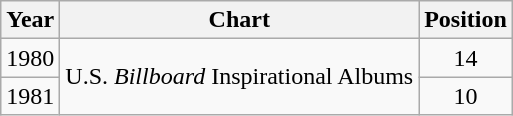<table class="wikitable sortable">
<tr>
<th>Year</th>
<th>Chart</th>
<th>Position</th>
</tr>
<tr>
<td>1980</td>
<td rowspan="2">U.S. <em>Billboard</em> Inspirational Albums</td>
<td style="text-align:center;">14</td>
</tr>
<tr>
<td>1981</td>
<td style="text-align:center;">10</td>
</tr>
</table>
